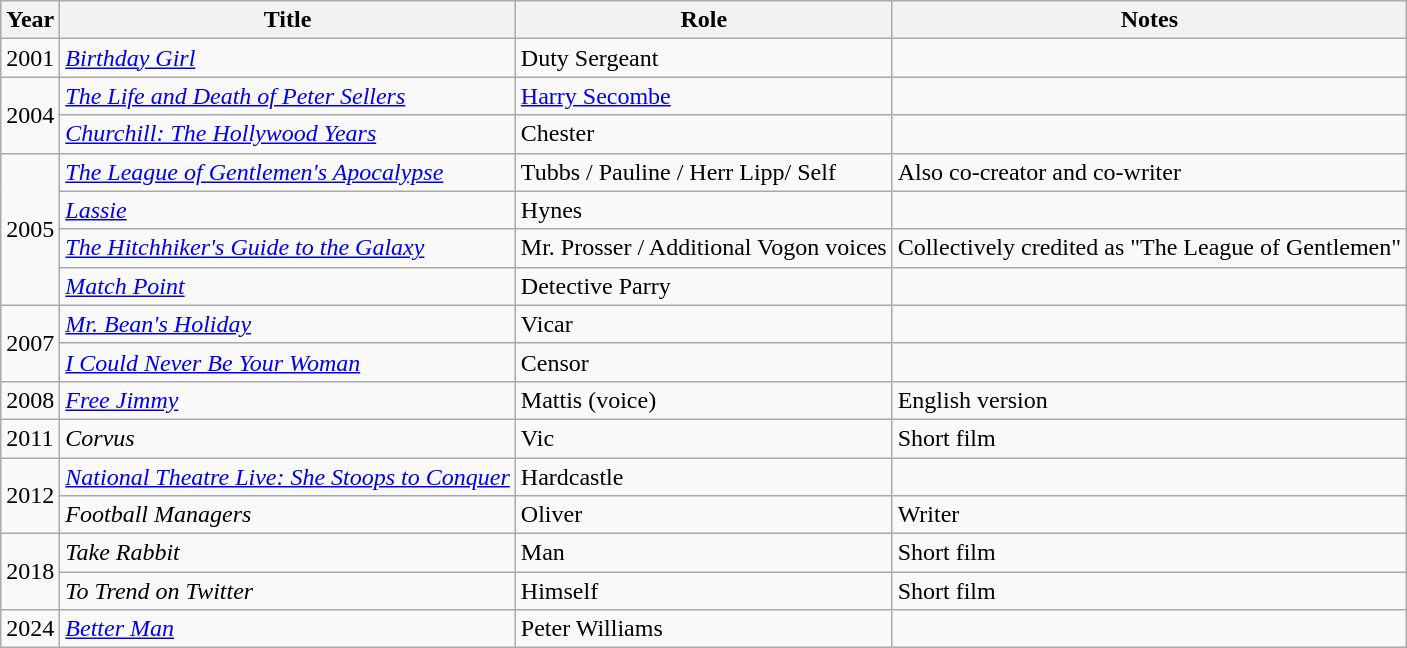<table class="wikitable sortable">
<tr>
<th>Year</th>
<th>Title</th>
<th>Role</th>
<th class="unsortable">Notes</th>
</tr>
<tr>
<td>2001</td>
<td><em><a href='#'>Birthday Girl</a></em></td>
<td>Duty Sergeant</td>
<td></td>
</tr>
<tr>
<td rowspan=2>2004</td>
<td><em><a href='#'>The Life and Death of Peter Sellers</a></em></td>
<td><a href='#'>Harry Secombe</a></td>
<td></td>
</tr>
<tr>
<td><em><a href='#'>Churchill: The Hollywood Years</a></em></td>
<td>Chester</td>
<td></td>
</tr>
<tr>
<td rowspan=4>2005</td>
<td><em><a href='#'>The League of Gentlemen's Apocalypse</a></em></td>
<td>Tubbs / Pauline / Herr Lipp/ Self</td>
<td>Also co-creator and co-writer</td>
</tr>
<tr>
<td><em><a href='#'>Lassie</a></em></td>
<td>Hynes</td>
<td></td>
</tr>
<tr>
<td><em><a href='#'>The Hitchhiker's Guide to the Galaxy</a></em></td>
<td>Mr. Prosser / Additional Vogon voices</td>
<td>Collectively credited as "The League of Gentlemen"</td>
</tr>
<tr>
<td><em><a href='#'>Match Point</a></em></td>
<td>Detective Parry</td>
<td></td>
</tr>
<tr>
<td rowspan=2>2007</td>
<td><em><a href='#'>Mr. Bean's Holiday</a></em></td>
<td>Vicar</td>
<td></td>
</tr>
<tr>
<td><em><a href='#'>I Could Never Be Your Woman</a></em></td>
<td>Censor</td>
<td></td>
</tr>
<tr>
<td>2008</td>
<td><em><a href='#'>Free Jimmy</a></em></td>
<td>Mattis (voice)</td>
<td>English version</td>
</tr>
<tr>
<td>2011</td>
<td><em>Corvus</em></td>
<td>Vic</td>
<td>Short film</td>
</tr>
<tr>
<td rowspan="2">2012</td>
<td><em><a href='#'>National Theatre Live: She Stoops to Conquer</a></em></td>
<td>Hardcastle</td>
<td></td>
</tr>
<tr>
<td><em>Football Managers</em></td>
<td>Oliver</td>
<td>Writer</td>
</tr>
<tr>
<td rowspan="2">2018</td>
<td><em>Take Rabbit</em></td>
<td>Man</td>
<td>Short film</td>
</tr>
<tr>
<td><em>To Trend on Twitter</em></td>
<td>Himself</td>
<td>Short film</td>
</tr>
<tr>
<td>2024</td>
<td><em><a href='#'>Better Man</a></em></td>
<td>Peter Williams</td>
<td></td>
</tr>
</table>
